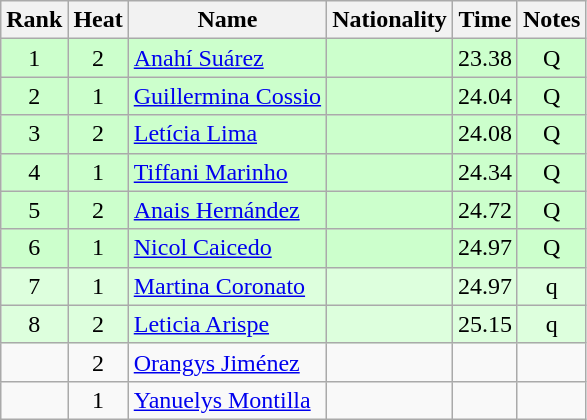<table class="wikitable sortable" style="text-align:center">
<tr>
<th>Rank</th>
<th>Heat</th>
<th>Name</th>
<th>Nationality</th>
<th>Time</th>
<th>Notes</th>
</tr>
<tr bgcolor=ccffcc>
<td>1</td>
<td>2</td>
<td align=left><a href='#'>Anahí Suárez</a></td>
<td align=left></td>
<td>23.38</td>
<td>Q</td>
</tr>
<tr bgcolor=ccffcc>
<td>2</td>
<td>1</td>
<td align=left><a href='#'>Guillermina Cossio</a></td>
<td align=left></td>
<td>24.04</td>
<td>Q</td>
</tr>
<tr bgcolor=ccffcc>
<td>3</td>
<td>2</td>
<td align=left><a href='#'>Letícia Lima</a></td>
<td align=left></td>
<td>24.08</td>
<td>Q</td>
</tr>
<tr bgcolor=ccffcc>
<td>4</td>
<td>1</td>
<td align=left><a href='#'>Tiffani Marinho</a></td>
<td align=left></td>
<td>24.34</td>
<td>Q</td>
</tr>
<tr bgcolor=ccffcc>
<td>5</td>
<td>2</td>
<td align=left><a href='#'>Anais Hernández</a></td>
<td align=left></td>
<td>24.72</td>
<td>Q</td>
</tr>
<tr bgcolor=ccffcc>
<td>6</td>
<td>1</td>
<td align=left><a href='#'>Nicol Caicedo</a></td>
<td align=left></td>
<td>24.97</td>
<td>Q</td>
</tr>
<tr bgcolor=ddffdd>
<td>7</td>
<td>1</td>
<td align=left><a href='#'>Martina Coronato</a></td>
<td align=left></td>
<td>24.97</td>
<td>q</td>
</tr>
<tr bgcolor=ddffdd>
<td>8</td>
<td>2</td>
<td align=left><a href='#'>Leticia Arispe</a></td>
<td align=left></td>
<td>25.15</td>
<td>q</td>
</tr>
<tr>
<td></td>
<td>2</td>
<td align=left><a href='#'>Orangys Jiménez</a></td>
<td align=left></td>
<td></td>
<td></td>
</tr>
<tr>
<td></td>
<td>1</td>
<td align=left><a href='#'>Yanuelys Montilla</a></td>
<td align=left></td>
<td></td>
<td></td>
</tr>
</table>
